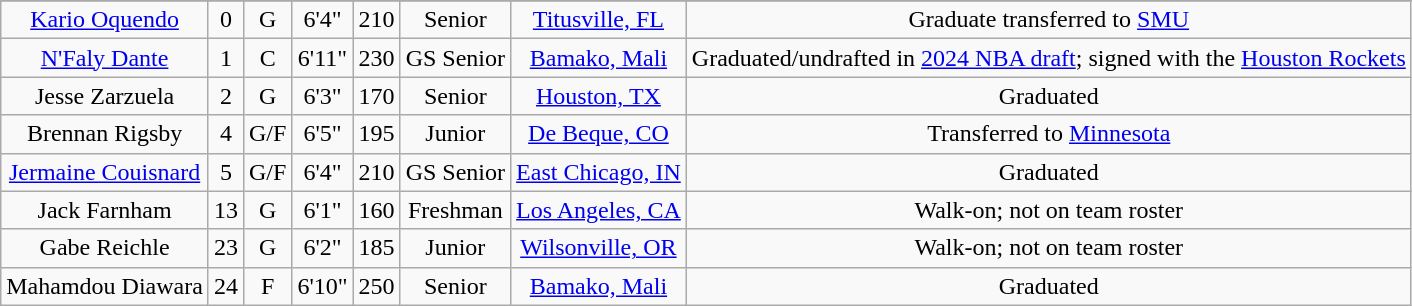<table class="wikitable sortable" style="text-align: center">
<tr align=center>
</tr>
<tr>
<td><a href='#'>Kario Oquendo</a></td>
<td>0</td>
<td>G</td>
<td>6'4"</td>
<td>210</td>
<td>Senior</td>
<td><a href='#'>Titusville, FL</a></td>
<td>Graduate transferred to <a href='#'>SMU</a></td>
</tr>
<tr>
<td><a href='#'>N'Faly Dante</a></td>
<td>1</td>
<td>C</td>
<td>6'11"</td>
<td>230</td>
<td>GS Senior</td>
<td><a href='#'>Bamako, Mali</a></td>
<td>Graduated/undrafted in <a href='#'>2024 NBA draft</a>; signed with the <a href='#'>Houston Rockets</a></td>
</tr>
<tr>
<td>Jesse Zarzuela</td>
<td>2</td>
<td>G</td>
<td>6'3"</td>
<td>170</td>
<td>Senior</td>
<td><a href='#'>Houston, TX</a></td>
<td>Graduated</td>
</tr>
<tr>
<td>Brennan Rigsby</td>
<td>4</td>
<td>G/F</td>
<td>6'5"</td>
<td>195</td>
<td>Junior</td>
<td><a href='#'>De Beque, CO</a></td>
<td>Transferred to <a href='#'>Minnesota</a></td>
</tr>
<tr>
<td><a href='#'>Jermaine Couisnard</a></td>
<td>5</td>
<td>G/F</td>
<td>6'4"</td>
<td>210</td>
<td>GS Senior</td>
<td><a href='#'>East Chicago, IN</a></td>
<td>Graduated</td>
</tr>
<tr>
<td>Jack Farnham</td>
<td>13</td>
<td>G</td>
<td>6'1"</td>
<td>160</td>
<td>Freshman</td>
<td><a href='#'>Los Angeles, CA</a></td>
<td>Walk-on; not on team roster</td>
</tr>
<tr>
<td>Gabe Reichle</td>
<td>23</td>
<td>G</td>
<td>6'2"</td>
<td>185</td>
<td>Junior</td>
<td><a href='#'>Wilsonville, OR</a></td>
<td>Walk-on; not on team roster</td>
</tr>
<tr>
<td>Mahamdou Diawara</td>
<td>24</td>
<td>F</td>
<td>6'10"</td>
<td>250</td>
<td>Senior</td>
<td><a href='#'>Bamako, Mali</a></td>
<td>Graduated</td>
</tr>
</table>
